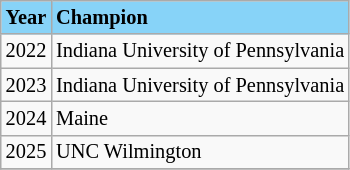<table class="wikitable" style="font-size:85%;">
<tr ! style="background-color: #87D3F8;">
<td><strong>Year</strong></td>
<td><strong>Champion</strong></td>
</tr>
<tr --->
<td>2022</td>
<td>Indiana University of Pennsylvania</td>
</tr>
<tr --->
<td>2023</td>
<td>Indiana University of Pennsylvania</td>
</tr>
<tr --->
<td>2024</td>
<td>Maine</td>
</tr>
<tr --->
<td>2025</td>
<td>UNC Wilmington</td>
</tr>
<tr --->
</tr>
</table>
